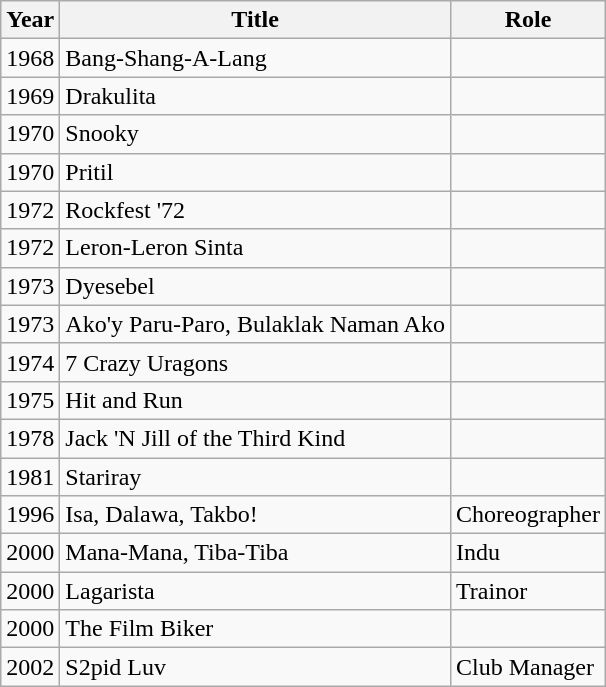<table class="wikitable">
<tr>
<th>Year</th>
<th>Title</th>
<th>Role</th>
</tr>
<tr>
<td>1968</td>
<td>Bang-Shang-A-Lang</td>
<td></td>
</tr>
<tr>
<td>1969</td>
<td>Drakulita</td>
<td></td>
</tr>
<tr>
<td>1970</td>
<td>Snooky</td>
<td></td>
</tr>
<tr>
<td>1970</td>
<td>Pritil</td>
<td></td>
</tr>
<tr>
<td>1972</td>
<td>Rockfest '72</td>
<td></td>
</tr>
<tr>
<td>1972</td>
<td>Leron-Leron Sinta</td>
<td></td>
</tr>
<tr>
<td>1973</td>
<td>Dyesebel</td>
<td></td>
</tr>
<tr>
<td>1973</td>
<td>Ako'y Paru-Paro, Bulaklak Naman Ako</td>
<td></td>
</tr>
<tr>
<td>1974</td>
<td>7 Crazy Uragons</td>
<td></td>
</tr>
<tr>
<td>1975</td>
<td>Hit and Run</td>
<td></td>
</tr>
<tr>
<td>1978</td>
<td>Jack 'N Jill of the Third Kind</td>
<td></td>
</tr>
<tr>
<td>1981</td>
<td>Stariray</td>
<td></td>
</tr>
<tr>
<td>1996</td>
<td>Isa, Dalawa, Takbo!</td>
<td>Choreographer</td>
</tr>
<tr>
<td>2000</td>
<td>Mana-Mana, Tiba-Tiba</td>
<td>Indu</td>
</tr>
<tr>
<td>2000</td>
<td>Lagarista</td>
<td>Trainor</td>
</tr>
<tr>
<td>2000</td>
<td>The Film Biker</td>
<td></td>
</tr>
<tr>
<td>2002</td>
<td>S2pid Luv</td>
<td>Club Manager</td>
</tr>
</table>
